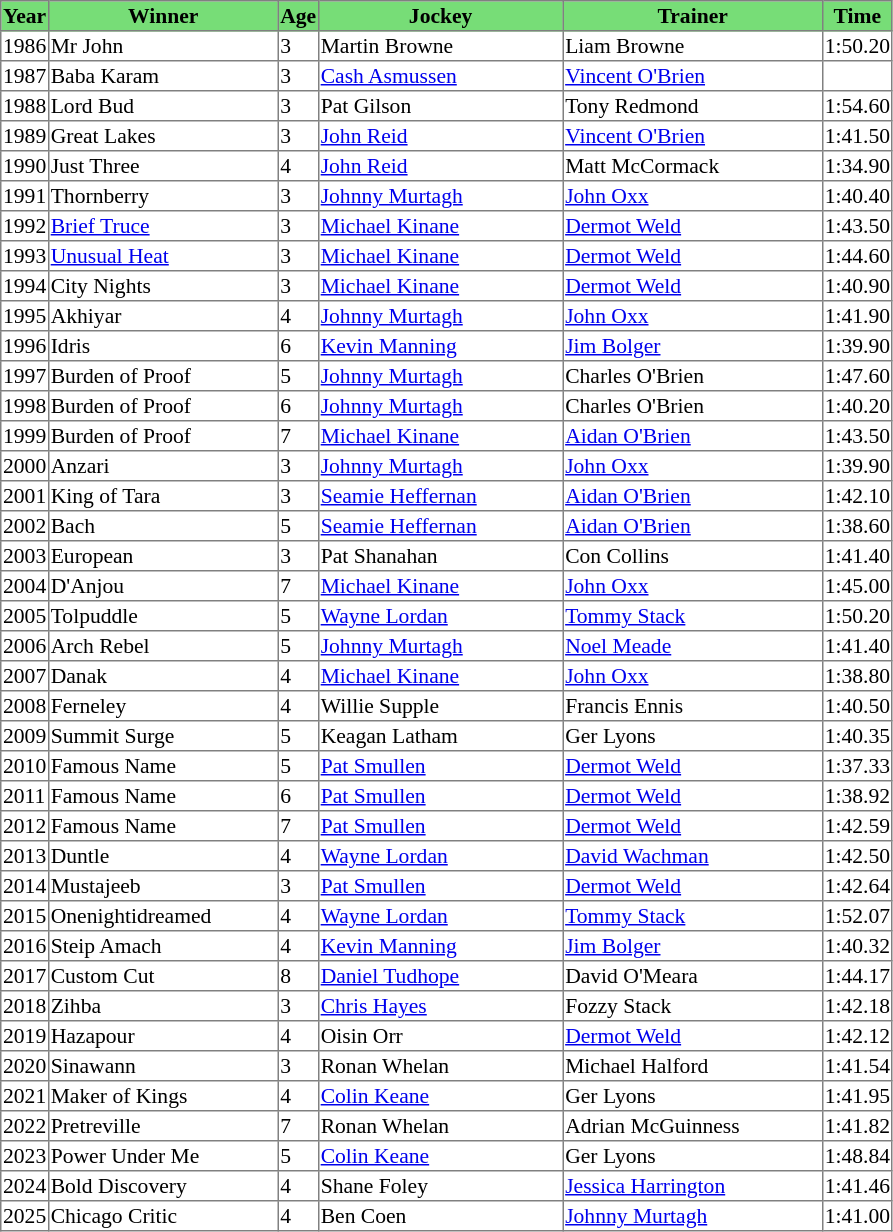<table class = "sortable" | border="1" style="border-collapse: collapse; font-size:90%">
<tr bgcolor="#77dd77" align="center">
<th>Year</th>
<th>Winner</th>
<th>Age</th>
<th>Jockey</th>
<th>Trainer</th>
<th>Time</th>
</tr>
<tr>
<td>1986</td>
<td width=150px>Mr John</td>
<td>3</td>
<td width=160px>Martin Browne</td>
<td width=170px>Liam Browne</td>
<td>1:50.20</td>
</tr>
<tr>
<td>1987</td>
<td>Baba Karam</td>
<td>3</td>
<td><a href='#'>Cash Asmussen</a></td>
<td><a href='#'>Vincent O'Brien</a></td>
<td></td>
</tr>
<tr>
<td>1988</td>
<td>Lord Bud</td>
<td>3</td>
<td>Pat Gilson</td>
<td>Tony Redmond</td>
<td>1:54.60</td>
</tr>
<tr>
<td>1989</td>
<td>Great Lakes</td>
<td>3</td>
<td><a href='#'>John Reid</a></td>
<td><a href='#'>Vincent O'Brien</a></td>
<td>1:41.50</td>
</tr>
<tr>
<td>1990</td>
<td>Just Three</td>
<td>4</td>
<td><a href='#'>John Reid</a></td>
<td>Matt McCormack</td>
<td>1:34.90</td>
</tr>
<tr>
<td>1991</td>
<td>Thornberry</td>
<td>3</td>
<td><a href='#'>Johnny Murtagh</a></td>
<td><a href='#'>John Oxx</a></td>
<td>1:40.40</td>
</tr>
<tr>
<td>1992</td>
<td><a href='#'>Brief Truce</a></td>
<td>3</td>
<td><a href='#'>Michael Kinane</a></td>
<td><a href='#'>Dermot Weld</a></td>
<td>1:43.50</td>
</tr>
<tr>
<td>1993</td>
<td><a href='#'>Unusual Heat</a></td>
<td>3</td>
<td><a href='#'>Michael Kinane</a></td>
<td><a href='#'>Dermot Weld</a></td>
<td>1:44.60</td>
</tr>
<tr>
<td>1994</td>
<td>City Nights</td>
<td>3</td>
<td><a href='#'>Michael Kinane</a></td>
<td><a href='#'>Dermot Weld</a></td>
<td>1:40.90</td>
</tr>
<tr>
<td>1995</td>
<td>Akhiyar</td>
<td>4</td>
<td><a href='#'>Johnny Murtagh</a></td>
<td><a href='#'>John Oxx</a></td>
<td>1:41.90</td>
</tr>
<tr>
<td>1996</td>
<td>Idris</td>
<td>6</td>
<td><a href='#'>Kevin Manning</a></td>
<td><a href='#'>Jim Bolger</a></td>
<td>1:39.90</td>
</tr>
<tr>
<td>1997</td>
<td>Burden of Proof</td>
<td>5</td>
<td><a href='#'>Johnny Murtagh</a></td>
<td>Charles O'Brien</td>
<td>1:47.60</td>
</tr>
<tr>
<td>1998</td>
<td>Burden of Proof</td>
<td>6</td>
<td><a href='#'>Johnny Murtagh</a></td>
<td>Charles O'Brien</td>
<td>1:40.20</td>
</tr>
<tr>
<td>1999</td>
<td>Burden of Proof</td>
<td>7</td>
<td><a href='#'>Michael Kinane</a></td>
<td><a href='#'>Aidan O'Brien</a></td>
<td>1:43.50</td>
</tr>
<tr>
<td>2000</td>
<td>Anzari</td>
<td>3</td>
<td><a href='#'>Johnny Murtagh</a></td>
<td><a href='#'>John Oxx</a></td>
<td>1:39.90</td>
</tr>
<tr>
<td>2001</td>
<td>King of Tara</td>
<td>3</td>
<td><a href='#'>Seamie Heffernan</a></td>
<td><a href='#'>Aidan O'Brien</a></td>
<td>1:42.10</td>
</tr>
<tr>
<td>2002</td>
<td>Bach</td>
<td>5</td>
<td><a href='#'>Seamie Heffernan</a></td>
<td><a href='#'>Aidan O'Brien</a></td>
<td>1:38.60</td>
</tr>
<tr>
<td>2003</td>
<td>European</td>
<td>3</td>
<td>Pat Shanahan</td>
<td>Con Collins</td>
<td>1:41.40</td>
</tr>
<tr>
<td>2004</td>
<td>D'Anjou</td>
<td>7</td>
<td><a href='#'>Michael Kinane</a></td>
<td><a href='#'>John Oxx</a></td>
<td>1:45.00</td>
</tr>
<tr>
<td>2005</td>
<td>Tolpuddle</td>
<td>5</td>
<td><a href='#'>Wayne Lordan</a></td>
<td><a href='#'>Tommy Stack</a></td>
<td>1:50.20</td>
</tr>
<tr>
<td>2006</td>
<td>Arch Rebel</td>
<td>5</td>
<td><a href='#'>Johnny Murtagh</a></td>
<td><a href='#'>Noel Meade</a></td>
<td>1:41.40</td>
</tr>
<tr>
<td>2007</td>
<td>Danak</td>
<td>4</td>
<td><a href='#'>Michael Kinane</a></td>
<td><a href='#'>John Oxx</a></td>
<td>1:38.80</td>
</tr>
<tr>
<td>2008</td>
<td>Ferneley</td>
<td>4</td>
<td>Willie Supple</td>
<td>Francis Ennis</td>
<td>1:40.50</td>
</tr>
<tr>
<td>2009</td>
<td>Summit Surge</td>
<td>5</td>
<td>Keagan Latham</td>
<td>Ger Lyons</td>
<td>1:40.35</td>
</tr>
<tr>
<td>2010</td>
<td>Famous Name</td>
<td>5</td>
<td><a href='#'>Pat Smullen</a></td>
<td><a href='#'>Dermot Weld</a></td>
<td>1:37.33</td>
</tr>
<tr>
<td>2011</td>
<td>Famous Name</td>
<td>6</td>
<td><a href='#'>Pat Smullen</a></td>
<td><a href='#'>Dermot Weld</a></td>
<td>1:38.92</td>
</tr>
<tr>
<td>2012</td>
<td>Famous Name</td>
<td>7</td>
<td><a href='#'>Pat Smullen</a></td>
<td><a href='#'>Dermot Weld</a></td>
<td>1:42.59</td>
</tr>
<tr>
<td>2013</td>
<td>Duntle</td>
<td>4</td>
<td><a href='#'>Wayne Lordan</a></td>
<td><a href='#'>David Wachman</a></td>
<td>1:42.50</td>
</tr>
<tr>
<td>2014</td>
<td>Mustajeeb</td>
<td>3</td>
<td><a href='#'>Pat Smullen</a></td>
<td><a href='#'>Dermot Weld</a></td>
<td>1:42.64</td>
</tr>
<tr>
<td>2015</td>
<td>Onenightidreamed</td>
<td>4</td>
<td><a href='#'>Wayne Lordan</a></td>
<td><a href='#'>Tommy Stack</a></td>
<td>1:52.07</td>
</tr>
<tr>
<td>2016</td>
<td>Steip Amach</td>
<td>4</td>
<td><a href='#'>Kevin Manning</a></td>
<td><a href='#'>Jim Bolger</a></td>
<td>1:40.32</td>
</tr>
<tr>
<td>2017</td>
<td>Custom Cut</td>
<td>8</td>
<td><a href='#'>Daniel Tudhope</a></td>
<td>David O'Meara</td>
<td>1:44.17</td>
</tr>
<tr>
<td>2018</td>
<td>Zihba</td>
<td>3</td>
<td><a href='#'>Chris Hayes</a></td>
<td>Fozzy Stack</td>
<td>1:42.18</td>
</tr>
<tr>
<td>2019</td>
<td>Hazapour</td>
<td>4</td>
<td>Oisin Orr</td>
<td><a href='#'>Dermot Weld</a></td>
<td>1:42.12</td>
</tr>
<tr>
<td>2020</td>
<td>Sinawann</td>
<td>3</td>
<td>Ronan Whelan</td>
<td>Michael Halford</td>
<td>1:41.54</td>
</tr>
<tr>
<td>2021</td>
<td>Maker of Kings</td>
<td>4</td>
<td><a href='#'>Colin Keane</a></td>
<td>Ger Lyons</td>
<td>1:41.95</td>
</tr>
<tr>
<td>2022</td>
<td>Pretreville</td>
<td>7</td>
<td>Ronan Whelan</td>
<td>Adrian McGuinness</td>
<td>1:41.82</td>
</tr>
<tr>
<td>2023</td>
<td>Power Under Me</td>
<td>5</td>
<td><a href='#'>Colin Keane</a></td>
<td>Ger Lyons</td>
<td>1:48.84</td>
</tr>
<tr>
<td>2024</td>
<td>Bold Discovery</td>
<td>4</td>
<td>Shane Foley</td>
<td><a href='#'>Jessica Harrington</a></td>
<td>1:41.46</td>
</tr>
<tr>
<td>2025</td>
<td>Chicago Critic</td>
<td>4</td>
<td>Ben Coen</td>
<td><a href='#'>Johnny Murtagh</a></td>
<td>1:41.00</td>
</tr>
</table>
